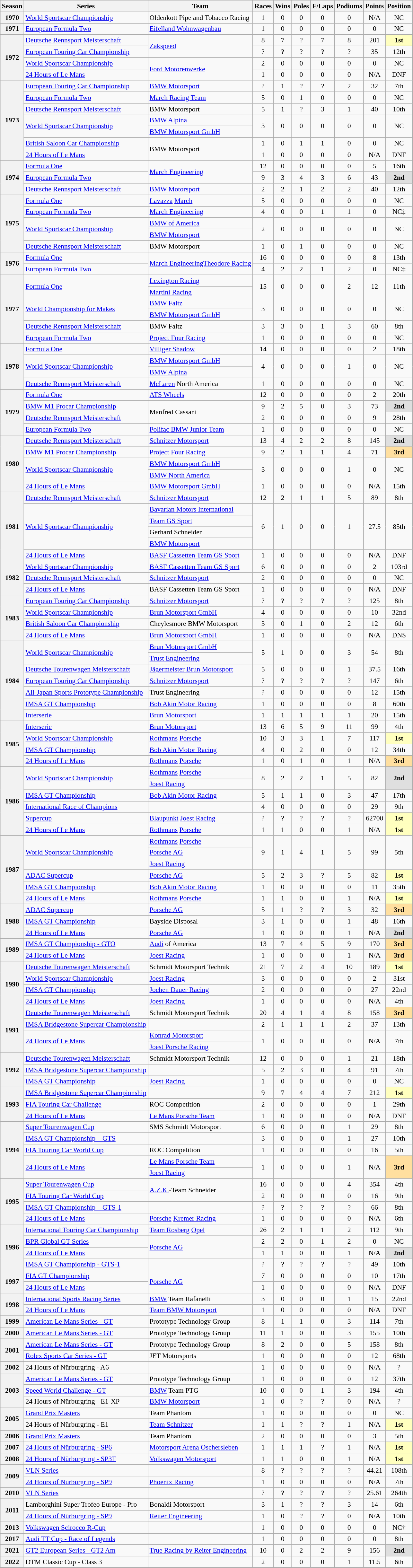<table class="wikitable" style="font-size: 90%; text-align:center">
<tr>
<th>Season</th>
<th>Series</th>
<th>Team</th>
<th>Races</th>
<th>Wins</th>
<th>Poles</th>
<th>F/Laps</th>
<th>Podiums</th>
<th>Points</th>
<th>Position</th>
</tr>
<tr>
<th>1970</th>
<td align=left><a href='#'>World Sportscar Championship</a></td>
<td align=left>Oldenkott Pipe and Tobacco Racing</td>
<td>1</td>
<td>0</td>
<td>0</td>
<td>0</td>
<td>0</td>
<td>N/A</td>
<td>NC</td>
</tr>
<tr>
<th>1971</th>
<td align=left><a href='#'>European Formula Two</a></td>
<td align=left><a href='#'>Eifelland Wohnwagenbau</a></td>
<td>1</td>
<td>0</td>
<td>0</td>
<td>0</td>
<td>0</td>
<td>0</td>
<td>NC</td>
</tr>
<tr>
<th rowspan=4>1972</th>
<td align=left><a href='#'>Deutsche Rennsport Meisterschaft</a></td>
<td rowspan="2" style="text-align:left"><a href='#'>Zakspeed</a></td>
<td>8</td>
<td>7</td>
<td>?</td>
<td>7</td>
<td>8</td>
<td>201</td>
<td style="background:#FFFFBF"><strong>1st</strong></td>
</tr>
<tr>
<td align=left><a href='#'>European Touring Car Championship</a></td>
<td>?</td>
<td>?</td>
<td>?</td>
<td>?</td>
<td>?</td>
<td>35</td>
<td>12th</td>
</tr>
<tr>
<td align=left><a href='#'>World Sportscar Championship</a></td>
<td rowspan="2" style="text-align:left"><a href='#'>Ford Motorenwerke</a></td>
<td>2</td>
<td>0</td>
<td>0</td>
<td>0</td>
<td>0</td>
<td>0</td>
<td>NC</td>
</tr>
<tr>
<td align=left><a href='#'>24 Hours of Le Mans</a></td>
<td>1</td>
<td>0</td>
<td>0</td>
<td>0</td>
<td>0</td>
<td>N/A</td>
<td>DNF</td>
</tr>
<tr>
<th rowspan=7>1973</th>
<td align=left><a href='#'>European Touring Car Championship</a></td>
<td align=left><a href='#'>BMW Motorsport</a></td>
<td>?</td>
<td>1</td>
<td>?</td>
<td>?</td>
<td>2</td>
<td>32</td>
<td>7th</td>
</tr>
<tr>
<td align=left><a href='#'>European Formula Two</a></td>
<td align=left><a href='#'>March Racing Team</a></td>
<td>5</td>
<td>0</td>
<td>1</td>
<td>0</td>
<td>0</td>
<td>0</td>
<td>NC</td>
</tr>
<tr>
<td align=left><a href='#'>Deutsche Rennsport Meisterschaft</a></td>
<td align=left>BMW Motorsport</td>
<td>5</td>
<td>1</td>
<td>?</td>
<td>3</td>
<td>1</td>
<td>40</td>
<td>10th</td>
</tr>
<tr>
<td rowspan="2" style="text-align:left"><a href='#'>World Sportscar Championship</a></td>
<td align=left><a href='#'>BMW Alpina</a></td>
<td rowspan=2>3</td>
<td rowspan=2>0</td>
<td rowspan=2>0</td>
<td rowspan=2>0</td>
<td rowspan=2>0</td>
<td rowspan=2>0</td>
<td rowspan=2>NC</td>
</tr>
<tr>
<td align=left><a href='#'>BMW Motorsport GmbH</a></td>
</tr>
<tr>
<td align=left><a href='#'>British Saloon Car Championship</a></td>
<td rowspan="2" style="text-align:left">BMW Motorsport</td>
<td>1</td>
<td>0</td>
<td>1</td>
<td>1</td>
<td>0</td>
<td>0</td>
<td>NC</td>
</tr>
<tr>
<td align=left><a href='#'>24 Hours of Le Mans</a></td>
<td>1</td>
<td>0</td>
<td>0</td>
<td>0</td>
<td>0</td>
<td>N/A</td>
<td>DNF</td>
</tr>
<tr>
<th rowspan=3>1974</th>
<td align=left><a href='#'>Formula One</a></td>
<td rowspan="2" style="text-align:left"><a href='#'>March Engineering</a></td>
<td>12</td>
<td>0</td>
<td>0</td>
<td>0</td>
<td>0</td>
<td>5</td>
<td>16th</td>
</tr>
<tr>
<td align=left><a href='#'>European Formula Two</a></td>
<td>9</td>
<td>3</td>
<td>4</td>
<td>3</td>
<td>6</td>
<td>43</td>
<td style="background:#DFDFDF"><strong>2nd</strong></td>
</tr>
<tr>
<td align=left><a href='#'>Deutsche Rennsport Meisterschaft</a></td>
<td align=left><a href='#'>BMW Motorsport</a></td>
<td>2</td>
<td>2</td>
<td>1</td>
<td>2</td>
<td>2</td>
<td>40</td>
<td>12th</td>
</tr>
<tr>
<th rowspan=5>1975</th>
<td align=left><a href='#'>Formula One</a></td>
<td align=left><a href='#'>Lavazza</a> <a href='#'>March</a></td>
<td>5</td>
<td>0</td>
<td>0</td>
<td>0</td>
<td>0</td>
<td>0</td>
<td>NC</td>
</tr>
<tr>
<td align=left><a href='#'>European Formula Two</a></td>
<td align=left><a href='#'>March Engineering</a></td>
<td>4</td>
<td>0</td>
<td>0</td>
<td>1</td>
<td>1</td>
<td>0</td>
<td>NC‡</td>
</tr>
<tr>
<td rowspan="2" style="text-align:left"><a href='#'>World Sportscar Championship</a></td>
<td align=left><a href='#'>BMW of America</a></td>
<td rowspan=2>2</td>
<td rowspan=2>0</td>
<td rowspan=2>0</td>
<td rowspan=2>0</td>
<td rowspan=2>0</td>
<td rowspan=2>0</td>
<td rowspan=2>NC</td>
</tr>
<tr>
<td align=left><a href='#'>BMW Motorsport</a></td>
</tr>
<tr>
<td align=left><a href='#'>Deutsche Rennsport Meisterschaft</a></td>
<td align=left>BMW Motorsport</td>
<td>1</td>
<td>0</td>
<td>1</td>
<td>0</td>
<td>0</td>
<td>0</td>
<td>NC</td>
</tr>
<tr>
<th rowspan=2>1976</th>
<td align=left><a href='#'>Formula One</a></td>
<td rowspan="2" style="text-align:left"><a href='#'>March EngineeringTheodore Racing</a></td>
<td>16</td>
<td>0</td>
<td>0</td>
<td>0</td>
<td>0</td>
<td>8</td>
<td>13th</td>
</tr>
<tr>
<td align=left><a href='#'>European Formula Two</a></td>
<td>4</td>
<td>2</td>
<td>2</td>
<td>1</td>
<td>2</td>
<td>0</td>
<td>NC‡</td>
</tr>
<tr>
<th rowspan=6>1977</th>
<td rowspan="2" style="text-align:left"><a href='#'>Formula One</a></td>
<td align=left><a href='#'>Lexington Racing</a></td>
<td rowspan=2>15</td>
<td rowspan=2>0</td>
<td rowspan=2>0</td>
<td rowspan=2>0</td>
<td rowspan=2>2</td>
<td rowspan=2>12</td>
<td rowspan=2>11th</td>
</tr>
<tr>
<td align=left><a href='#'>Martini Racing</a></td>
</tr>
<tr>
<td rowspan="2" style="text-align:left"><a href='#'>World Championship for Makes</a></td>
<td align=left><a href='#'>BMW Faltz</a></td>
<td rowspan=2>3</td>
<td rowspan=2>0</td>
<td rowspan=2>0</td>
<td rowspan=2>0</td>
<td rowspan=2>0</td>
<td rowspan=2>0</td>
<td rowspan=2>NC</td>
</tr>
<tr>
<td align=left><a href='#'>BMW Motorsport GmbH</a></td>
</tr>
<tr>
<td align=left><a href='#'>Deutsche Rennsport Meisterschaft</a></td>
<td align=left>BMW Faltz</td>
<td>3</td>
<td>3</td>
<td>0</td>
<td>1</td>
<td>3</td>
<td>60</td>
<td>8th</td>
</tr>
<tr>
<td align=left><a href='#'>European Formula Two</a></td>
<td align=left><a href='#'>Project Four Racing</a></td>
<td>1</td>
<td>0</td>
<td>0</td>
<td>0</td>
<td>0</td>
<td>0</td>
<td>NC</td>
</tr>
<tr>
<th rowspan=4>1978</th>
<td align=left><a href='#'>Formula One</a></td>
<td align=left><a href='#'>Villiger Shadow</a></td>
<td>14</td>
<td>0</td>
<td>0</td>
<td>0</td>
<td>0</td>
<td>2</td>
<td>18th</td>
</tr>
<tr>
<td rowspan="2" style="text-align:left"><a href='#'>World Sportscar Championship</a></td>
<td align=left><a href='#'>BMW Motorsport GmbH</a></td>
<td rowspan=2>4</td>
<td rowspan=2>0</td>
<td rowspan=2>0</td>
<td rowspan=2>0</td>
<td rowspan=2>1</td>
<td rowspan=2>0</td>
<td rowspan=2>NC</td>
</tr>
<tr>
<td align=left><a href='#'>BMW Alpina</a></td>
</tr>
<tr>
<td align=left><a href='#'>Deutsche Rennsport Meisterschaft</a></td>
<td align=left><a href='#'>McLaren</a> North America</td>
<td>1</td>
<td>0</td>
<td>0</td>
<td>0</td>
<td>0</td>
<td>0</td>
<td>NC</td>
</tr>
<tr>
<th rowspan=4>1979</th>
<td align=left><a href='#'>Formula One</a></td>
<td align=left><a href='#'>ATS Wheels</a></td>
<td>12</td>
<td>0</td>
<td>0</td>
<td>0</td>
<td>0</td>
<td>2</td>
<td>20th</td>
</tr>
<tr>
<td align=left><a href='#'>BMW M1 Procar Championship</a></td>
<td rowspan="2" style="text-align:left">Manfred Cassani</td>
<td>9</td>
<td>2</td>
<td>5</td>
<td>0</td>
<td>3</td>
<td>73</td>
<td style="background:#DFDFDF"><strong>2nd</strong></td>
</tr>
<tr>
<td align=left><a href='#'>Deutsche Rennsport Meisterschaft</a></td>
<td>2</td>
<td>0</td>
<td>0</td>
<td>0</td>
<td>0</td>
<td>9</td>
<td>28th</td>
</tr>
<tr>
<td align=left><a href='#'>European Formula Two</a></td>
<td align=left><a href='#'>Polifac BMW Junior Team</a></td>
<td>1</td>
<td>0</td>
<td>0</td>
<td>0</td>
<td>0</td>
<td>0</td>
<td>NC</td>
</tr>
<tr>
<th rowspan=5>1980</th>
<td align=left><a href='#'>Deutsche Rennsport Meisterschaft</a></td>
<td align=left><a href='#'>Schnitzer Motorsport</a></td>
<td>13</td>
<td>4</td>
<td>2</td>
<td>2</td>
<td>8</td>
<td>145</td>
<td style="background:#DFDFDF"><strong>2nd</strong></td>
</tr>
<tr>
<td align=left><a href='#'>BMW M1 Procar Championship</a></td>
<td align=left><a href='#'>Project Four Racing</a></td>
<td>9</td>
<td>2</td>
<td>1</td>
<td>1</td>
<td>4</td>
<td>71</td>
<td style="background:#FFDF9F"><strong>3rd</strong></td>
</tr>
<tr>
<td rowspan="2" style="text-align:left"><a href='#'>World Sportscar Championship</a></td>
<td align=left><a href='#'>BMW Motorsport GmbH</a></td>
<td rowspan=2>3</td>
<td rowspan=2>0</td>
<td rowspan=2>0</td>
<td rowspan=2>0</td>
<td rowspan=2>1</td>
<td rowspan=2>0</td>
<td rowspan=2>NC</td>
</tr>
<tr>
<td align=left><a href='#'>BMW North America</a></td>
</tr>
<tr>
<td align=left><a href='#'>24 Hours of Le Mans</a></td>
<td align=left><a href='#'>BMW Motorsport GmbH</a></td>
<td>1</td>
<td>0</td>
<td>0</td>
<td>0</td>
<td>0</td>
<td>N/A</td>
<td>15th</td>
</tr>
<tr>
<th rowspan=6>1981</th>
<td align=left><a href='#'>Deutsche Rennsport Meisterschaft</a></td>
<td align=left><a href='#'>Schnitzer Motorsport</a></td>
<td>12</td>
<td>2</td>
<td>1</td>
<td>1</td>
<td>5</td>
<td>89</td>
<td>8th</td>
</tr>
<tr>
<td rowspan="4" style="text-align:left"><a href='#'>World Sportscar Championship</a></td>
<td align=left><a href='#'>Bavarian Motors International</a></td>
<td rowspan=4>6</td>
<td rowspan=4>1</td>
<td rowspan=4>0</td>
<td rowspan=4>0</td>
<td rowspan=4>1</td>
<td rowspan=4>27.5</td>
<td rowspan=4>85th</td>
</tr>
<tr>
<td align=left><a href='#'>Team GS Sport</a></td>
</tr>
<tr>
<td align=left>Gerhard Schneider</td>
</tr>
<tr>
<td align=left><a href='#'>BMW Motorsport</a></td>
</tr>
<tr>
<td align=left><a href='#'>24 Hours of Le Mans</a></td>
<td align=left><a href='#'>BASF Cassetten Team GS Sport</a></td>
<td>1</td>
<td>0</td>
<td>0</td>
<td>0</td>
<td>0</td>
<td>N/A</td>
<td>DNF</td>
</tr>
<tr>
<th rowspan=3>1982</th>
<td align=left><a href='#'>World Sportscar Championship</a></td>
<td align=left><a href='#'>BASF Cassetten Team GS Sport</a></td>
<td>6</td>
<td>0</td>
<td>0</td>
<td>0</td>
<td>0</td>
<td>2</td>
<td>103rd</td>
</tr>
<tr>
<td align=left><a href='#'>Deutsche Rennsport Meisterschaft</a></td>
<td align=left><a href='#'>Schnitzer Motorsport</a></td>
<td>2</td>
<td>0</td>
<td>0</td>
<td>0</td>
<td>0</td>
<td>0</td>
<td>NC</td>
</tr>
<tr>
<td align=left><a href='#'>24 Hours of Le Mans</a></td>
<td align=left>BASF Cassetten Team GS Sport</td>
<td>1</td>
<td>0</td>
<td>0</td>
<td>0</td>
<td>0</td>
<td>N/A</td>
<td>DNF</td>
</tr>
<tr>
<th rowspan=4>1983</th>
<td align=left><a href='#'>European Touring Car Championship</a></td>
<td align=left><a href='#'>Schnitzer Motorsport</a></td>
<td>?</td>
<td>?</td>
<td>?</td>
<td>?</td>
<td>?</td>
<td>125</td>
<td>8th</td>
</tr>
<tr>
<td align=left><a href='#'>World Sportscar Championship</a></td>
<td align=left><a href='#'>Brun Motorsport GmbH</a></td>
<td>4</td>
<td>0</td>
<td>0</td>
<td>0</td>
<td>0</td>
<td>10</td>
<td>32nd</td>
</tr>
<tr>
<td align=left><a href='#'>British Saloon Car Championship</a></td>
<td align=left>Cheylesmore BMW Motorsport</td>
<td>3</td>
<td>0</td>
<td>1</td>
<td>0</td>
<td>2</td>
<td>12</td>
<td>6th</td>
</tr>
<tr>
<td align=left><a href='#'>24 Hours of Le Mans</a></td>
<td align=left><a href='#'>Brun Motorsport GmbH</a></td>
<td>1</td>
<td>0</td>
<td>0</td>
<td>0</td>
<td>0</td>
<td>N/A</td>
<td>DNS</td>
</tr>
<tr>
<th rowspan=7>1984</th>
<td rowspan="2" style="text-align:left"><a href='#'>World Sportscar Championship</a></td>
<td align=left><a href='#'>Brun Motorsport GmbH</a></td>
<td rowspan=2>5</td>
<td rowspan=2>1</td>
<td rowspan=2>0</td>
<td rowspan=2>0</td>
<td rowspan=2>3</td>
<td rowspan=2>54</td>
<td rowspan=2>8th</td>
</tr>
<tr>
<td align=left><a href='#'>Trust Engineering</a></td>
</tr>
<tr>
<td align=left><a href='#'>Deutsche Tourenwagen Meisterschaft</a></td>
<td align=left><a href='#'>Jägermeister Brun Motorsport</a></td>
<td>5</td>
<td>0</td>
<td>0</td>
<td>0</td>
<td>1</td>
<td>37.5</td>
<td>16th</td>
</tr>
<tr>
<td align=left><a href='#'>European Touring Car Championship</a></td>
<td align=left><a href='#'>Schnitzer Motorsport</a></td>
<td>?</td>
<td>?</td>
<td>?</td>
<td>?</td>
<td>?</td>
<td>147</td>
<td>6th</td>
</tr>
<tr>
<td align=left><a href='#'>All-Japan Sports Prototype Championship</a></td>
<td align=left>Trust Engineering</td>
<td>?</td>
<td>0</td>
<td>0</td>
<td>0</td>
<td>0</td>
<td>12</td>
<td>15th</td>
</tr>
<tr>
<td align=left><a href='#'>IMSA GT Championship</a></td>
<td align=left><a href='#'>Bob Akin Motor Racing</a></td>
<td>1</td>
<td>0</td>
<td>0</td>
<td>0</td>
<td>0</td>
<td>8</td>
<td>60th</td>
</tr>
<tr>
<td align=left><a href='#'>Interserie</a></td>
<td align=left><a href='#'>Brun Motorsport</a></td>
<td>1</td>
<td>1</td>
<td>1</td>
<td>1</td>
<td>1</td>
<td>20</td>
<td>15th</td>
</tr>
<tr>
<th rowspan=4>1985</th>
<td align=left><a href='#'>Interserie</a></td>
<td align=left><a href='#'>Brun Motorsport</a></td>
<td>13</td>
<td>6</td>
<td>5</td>
<td>9</td>
<td>11</td>
<td>99</td>
<td>4th</td>
</tr>
<tr>
<td align=left><a href='#'>World Sportscar Championship</a></td>
<td align=left><a href='#'>Rothmans</a> <a href='#'>Porsche</a></td>
<td>10</td>
<td>3</td>
<td>3</td>
<td>1</td>
<td>7</td>
<td>117</td>
<td style="background:#FFFFBF"><strong>1st</strong></td>
</tr>
<tr>
<td align=left><a href='#'>IMSA GT Championship</a></td>
<td align=left><a href='#'>Bob Akin Motor Racing</a></td>
<td>4</td>
<td>0</td>
<td>2</td>
<td>0</td>
<td>0</td>
<td>12</td>
<td>34th</td>
</tr>
<tr>
<td align=left><a href='#'>24 Hours of Le Mans</a></td>
<td align=left><a href='#'>Rothmans</a> <a href='#'>Porsche</a></td>
<td>1</td>
<td>0</td>
<td>1</td>
<td>0</td>
<td>1</td>
<td>N/A</td>
<td style="background:#FFDF9F"><strong>3rd</strong></td>
</tr>
<tr>
<th rowspan=6>1986</th>
<td rowspan="2" style="text-align:left"><a href='#'>World Sportscar Championship</a></td>
<td align=left><a href='#'>Rothmans</a> <a href='#'>Porsche</a></td>
<td rowspan=2>8</td>
<td rowspan=2>2</td>
<td rowspan=2>2</td>
<td rowspan=2>1</td>
<td rowspan=2>5</td>
<td rowspan=2>82</td>
<td rowspan=2 style="background:#DFDFDF;"><strong>2nd</strong></td>
</tr>
<tr>
<td align=left><a href='#'>Joest Racing</a></td>
</tr>
<tr>
<td align=left><a href='#'>IMSA GT Championship</a></td>
<td align=left><a href='#'>Bob Akin Motor Racing</a></td>
<td>5</td>
<td>1</td>
<td>1</td>
<td>0</td>
<td>3</td>
<td>47</td>
<td>17th</td>
</tr>
<tr>
<td align=left><a href='#'>International Race of Champions</a></td>
<td align=left></td>
<td>4</td>
<td>0</td>
<td>0</td>
<td>0</td>
<td>0</td>
<td>29</td>
<td>9th</td>
</tr>
<tr>
<td align=left><a href='#'>Supercup</a></td>
<td align=left><a href='#'>Blaupunkt</a> <a href='#'>Joest Racing</a></td>
<td>?</td>
<td>?</td>
<td>?</td>
<td>?</td>
<td>?</td>
<td>62700</td>
<td style="background:#FFFFBF"><strong>1st</strong></td>
</tr>
<tr>
<td align=left><a href='#'>24 Hours of Le Mans</a></td>
<td align=left><a href='#'>Rothmans</a> <a href='#'>Porsche</a></td>
<td>1</td>
<td>1</td>
<td>0</td>
<td>0</td>
<td>1</td>
<td>N/A</td>
<td style="background:#FFFFBF"><strong>1st</strong></td>
</tr>
<tr>
<th rowspan=6>1987</th>
<td rowspan="3" style="text-align:left"><a href='#'>World Sportscar Championship</a></td>
<td align=left><a href='#'>Rothmans</a> <a href='#'>Porsche</a></td>
<td rowspan=3>9</td>
<td rowspan=3>1</td>
<td rowspan=3>4</td>
<td rowspan=3>1</td>
<td rowspan=3>5</td>
<td rowspan=3>99</td>
<td rowspan=3>5th</td>
</tr>
<tr>
<td align=left><a href='#'>Porsche AG</a></td>
</tr>
<tr>
<td align=left><a href='#'>Joest Racing</a></td>
</tr>
<tr>
<td align=left><a href='#'>ADAC Supercup</a></td>
<td align=left><a href='#'>Porsche AG</a></td>
<td>5</td>
<td>2</td>
<td>3</td>
<td>?</td>
<td>5</td>
<td>82</td>
<td style="background:#FFFFBF"><strong>1st</strong></td>
</tr>
<tr>
<td align=left><a href='#'>IMSA GT Championship</a></td>
<td align=left><a href='#'>Bob Akin Motor Racing</a></td>
<td>1</td>
<td>0</td>
<td>0</td>
<td>0</td>
<td>0</td>
<td>11</td>
<td>35th</td>
</tr>
<tr>
<td align=left><a href='#'>24 Hours of Le Mans</a></td>
<td align=left><a href='#'>Rothmans</a> <a href='#'>Porsche</a></td>
<td>1</td>
<td>1</td>
<td>0</td>
<td>0</td>
<td>1</td>
<td>N/A</td>
<td style="background:#FFFFBF"><strong>1st</strong></td>
</tr>
<tr>
<th rowspan=3>1988</th>
<td align=left><a href='#'>ADAC Supercup</a></td>
<td align=left><a href='#'>Porsche AG</a></td>
<td>5</td>
<td>1</td>
<td>?</td>
<td>?</td>
<td>3</td>
<td>32</td>
<td style="background:#FFDF9F"><strong>3rd</strong></td>
</tr>
<tr>
<td align=left><a href='#'>IMSA GT Championship</a></td>
<td align=left>Bayside Disposal</td>
<td>3</td>
<td>1</td>
<td>0</td>
<td>0</td>
<td>1</td>
<td>48</td>
<td>16th</td>
</tr>
<tr>
<td align=left><a href='#'>24 Hours of Le Mans</a></td>
<td align=left><a href='#'>Porsche AG</a></td>
<td>1</td>
<td>0</td>
<td>0</td>
<td>0</td>
<td>1</td>
<td>N/A</td>
<td style="background:#DFDFDF"><strong>2nd</strong></td>
</tr>
<tr>
<th rowspan=2>1989</th>
<td align=left><a href='#'>IMSA GT Championship - GTO</a></td>
<td align=left><a href='#'>Audi</a> of America</td>
<td>13</td>
<td>7</td>
<td>4</td>
<td>5</td>
<td>9</td>
<td>170</td>
<td style="background:#FFDF9F"><strong>3rd</strong></td>
</tr>
<tr>
<td align=left><a href='#'>24 Hours of Le Mans</a></td>
<td align=left><a href='#'>Joest Racing</a></td>
<td>1</td>
<td>0</td>
<td>0</td>
<td>0</td>
<td>1</td>
<td>N/A</td>
<td style="background:#FFDF9F"><strong>3rd</strong></td>
</tr>
<tr>
<th rowspan=4>1990</th>
<td align=left><a href='#'>Deutsche Tourenwagen Meisterschaft</a></td>
<td align=left>Schmidt Motorsport Technik</td>
<td>21</td>
<td>7</td>
<td>2</td>
<td>4</td>
<td>10</td>
<td>189</td>
<td style="background:#FFFFBF"><strong>1st</strong></td>
</tr>
<tr>
<td align=left><a href='#'>World Sportscar Championship</a></td>
<td align=left><a href='#'>Joest Racing</a></td>
<td>3</td>
<td>0</td>
<td>0</td>
<td>0</td>
<td>0</td>
<td>2</td>
<td>31st</td>
</tr>
<tr>
<td align=left><a href='#'>IMSA GT Championship</a></td>
<td align=left><a href='#'>Jochen Dauer Racing</a></td>
<td>2</td>
<td>0</td>
<td>0</td>
<td>0</td>
<td>0</td>
<td>27</td>
<td>22nd</td>
</tr>
<tr>
<td align=left><a href='#'>24 Hours of Le Mans</a></td>
<td align=left><a href='#'>Joest Racing</a></td>
<td>1</td>
<td>0</td>
<td>0</td>
<td>0</td>
<td>0</td>
<td>N/A</td>
<td>4th</td>
</tr>
<tr>
<th rowspan=4>1991</th>
<td align=left><a href='#'>Deutsche Tourenwagen Meisterschaft</a></td>
<td align=left>Schmidt Motorsport Technik</td>
<td>20</td>
<td>4</td>
<td>1</td>
<td>4</td>
<td>8</td>
<td>158</td>
<td style="background:#FFDF9F"><strong>3rd</strong></td>
</tr>
<tr>
<td align=left><a href='#'>IMSA Bridgestone Supercar Championship</a></td>
<td align=left></td>
<td>2</td>
<td>1</td>
<td>1</td>
<td>1</td>
<td>2</td>
<td>37</td>
<td>13th</td>
</tr>
<tr>
<td rowspan="2" style="text-align:left"><a href='#'>24 Hours of Le Mans</a></td>
<td align=left><a href='#'>Konrad Motorsport</a></td>
<td rowspan=2>1</td>
<td rowspan=2>0</td>
<td rowspan=2>0</td>
<td rowspan=2>0</td>
<td rowspan=2>0</td>
<td rowspan=2>N/A</td>
<td rowspan=2>7th</td>
</tr>
<tr>
<td align=left><a href='#'>Joest Porsche Racing</a></td>
</tr>
<tr>
<th rowspan=3>1992</th>
<td align=left><a href='#'>Deutsche Tourenwagen Meisterschaft</a></td>
<td align=left>Schmidt Motorsport Technik</td>
<td>12</td>
<td>0</td>
<td>0</td>
<td>0</td>
<td>1</td>
<td>21</td>
<td>18th</td>
</tr>
<tr>
<td align=left><a href='#'>IMSA Bridgestone Supercar Championship</a></td>
<td align=left></td>
<td>5</td>
<td>2</td>
<td>3</td>
<td>0</td>
<td>4</td>
<td>91</td>
<td>7th</td>
</tr>
<tr>
<td align=left><a href='#'>IMSA GT Championship</a></td>
<td align=left><a href='#'>Joest Racing</a></td>
<td>1</td>
<td>0</td>
<td>0</td>
<td>0</td>
<td>0</td>
<td>0</td>
<td>NC</td>
</tr>
<tr>
<th rowspan=3>1993</th>
<td align=left><a href='#'>IMSA Bridgestone Supercar Championship</a></td>
<td align=left></td>
<td>9</td>
<td>7</td>
<td>4</td>
<td>4</td>
<td>7</td>
<td>212</td>
<td style="background:#FFFFBF"><strong>1st</strong></td>
</tr>
<tr>
<td align=left><a href='#'>FIA Touring Car Challenge</a></td>
<td align=left>ROC Competition</td>
<td>2</td>
<td>0</td>
<td>0</td>
<td>0</td>
<td>0</td>
<td>1</td>
<td>29th</td>
</tr>
<tr>
<td align=left><a href='#'>24 Hours of Le Mans</a></td>
<td align=left><a href='#'>Le Mans Porsche Team</a></td>
<td>1</td>
<td>0</td>
<td>0</td>
<td>0</td>
<td>0</td>
<td>N/A</td>
<td>DNF</td>
</tr>
<tr>
<th rowspan=5>1994</th>
<td align=left><a href='#'>Super Tourenwagen Cup</a></td>
<td align=left>SMS Schmidt Motorsport</td>
<td>6</td>
<td>0</td>
<td>0</td>
<td>0</td>
<td>1</td>
<td>29</td>
<td>8th</td>
</tr>
<tr>
<td align=left><a href='#'>IMSA GT Championship – GTS</a></td>
<td align=left></td>
<td>3</td>
<td>0</td>
<td>0</td>
<td>0</td>
<td>1</td>
<td>27</td>
<td>10th</td>
</tr>
<tr>
<td align=left><a href='#'>FIA Touring Car World Cup</a></td>
<td align=left>ROC Competition</td>
<td>1</td>
<td>0</td>
<td>0</td>
<td>0</td>
<td>0</td>
<td>16</td>
<td>5th</td>
</tr>
<tr>
<td rowspan="2" style="text-align:left"><a href='#'>24 Hours of Le Mans</a></td>
<td align=left><a href='#'>Le Mans Porsche Team</a></td>
<td rowspan=2>1</td>
<td rowspan=2>0</td>
<td rowspan=2>0</td>
<td rowspan=2>0</td>
<td rowspan=2>1</td>
<td rowspan=2>N/A</td>
<td rowspan=2 style="background:#FFDF9F;"><strong>3rd</strong></td>
</tr>
<tr>
<td align=left><a href='#'>Joest Racing</a></td>
</tr>
<tr>
<th rowspan=4>1995</th>
<td align=left><a href='#'>Super Tourenwagen Cup</a></td>
<td rowspan="2" style="text-align:left"><a href='#'>A.Z.K.</a>-Team Schneider</td>
<td>16</td>
<td>0</td>
<td>0</td>
<td>0</td>
<td>4</td>
<td>354</td>
<td>4th</td>
</tr>
<tr>
<td align=left><a href='#'>FIA Touring Car World Cup</a></td>
<td>2</td>
<td>0</td>
<td>0</td>
<td>0</td>
<td>0</td>
<td>16</td>
<td>9th</td>
</tr>
<tr>
<td align=left><a href='#'>IMSA GT Championship – GTS-1</a></td>
<td align=left></td>
<td>?</td>
<td>?</td>
<td>?</td>
<td>?</td>
<td>?</td>
<td>66</td>
<td>8th</td>
</tr>
<tr>
<td align=left><a href='#'>24 Hours of Le Mans</a></td>
<td align=left><a href='#'>Porsche</a> <a href='#'>Kremer Racing</a></td>
<td>1</td>
<td>0</td>
<td>0</td>
<td>0</td>
<td>0</td>
<td>N/A</td>
<td>6th</td>
</tr>
<tr>
<th rowspan=4>1996</th>
<td align=left><a href='#'>International Touring Car Championship</a></td>
<td align=left><a href='#'>Team Rosberg</a> <a href='#'>Opel</a></td>
<td>26</td>
<td>2</td>
<td>1</td>
<td>1</td>
<td>2</td>
<td>112</td>
<td>9th</td>
</tr>
<tr>
<td align=left><a href='#'>BPR Global GT Series</a></td>
<td rowspan="2" style="text-align:left"><a href='#'>Porsche AG</a></td>
<td>2</td>
<td>2</td>
<td>0</td>
<td>1</td>
<td>2</td>
<td>0</td>
<td>NC</td>
</tr>
<tr>
<td align=left><a href='#'>24 Hours of Le Mans</a></td>
<td>1</td>
<td>1</td>
<td>0</td>
<td>0</td>
<td>1</td>
<td>N/A</td>
<td style="background:#DFDFDF"><strong>2nd</strong></td>
</tr>
<tr>
<td align=left><a href='#'>IMSA GT Championship - GTS-1</a></td>
<td align=left></td>
<td>?</td>
<td>?</td>
<td>?</td>
<td>?</td>
<td>?</td>
<td>49</td>
<td>10th</td>
</tr>
<tr>
<th rowspan=2>1997</th>
<td align=left><a href='#'>FIA GT Championship</a></td>
<td rowspan="2" style="text-align:left"><a href='#'>Porsche AG</a></td>
<td>7</td>
<td>0</td>
<td>0</td>
<td>0</td>
<td>0</td>
<td>10</td>
<td>17th</td>
</tr>
<tr>
<td align=left><a href='#'>24 Hours of Le Mans</a></td>
<td>1</td>
<td>0</td>
<td>0</td>
<td>0</td>
<td>0</td>
<td>N/A</td>
<td>DNF</td>
</tr>
<tr>
<th rowspan=2>1998</th>
<td align=left><a href='#'>International Sports Racing Series</a></td>
<td align=left><a href='#'>BMW</a> Team Rafanelli</td>
<td>3</td>
<td>0</td>
<td>0</td>
<td>0</td>
<td>1</td>
<td>15</td>
<td>22nd</td>
</tr>
<tr>
<td align=left><a href='#'>24 Hours of Le Mans</a></td>
<td align=left><a href='#'>Team BMW Motorsport</a></td>
<td>1</td>
<td>0</td>
<td>0</td>
<td>0</td>
<td>0</td>
<td>N/A</td>
<td>DNF</td>
</tr>
<tr>
<th>1999</th>
<td align=left><a href='#'>American Le Mans Series - GT</a></td>
<td align=left>Prototype Technology Group</td>
<td>8</td>
<td>1</td>
<td>1</td>
<td>0</td>
<td>3</td>
<td>114</td>
<td>7th</td>
</tr>
<tr>
<th>2000</th>
<td align=left><a href='#'>American Le Mans Series - GT</a></td>
<td align=left>Prototype Technology Group</td>
<td>11</td>
<td>1</td>
<td>0</td>
<td>0</td>
<td>3</td>
<td>155</td>
<td>10th</td>
</tr>
<tr>
<th rowspan=2>2001</th>
<td align=left><a href='#'>American Le Mans Series - GT</a></td>
<td align=left>Prototype Technology Group</td>
<td>8</td>
<td>2</td>
<td>0</td>
<td>0</td>
<td>5</td>
<td>158</td>
<td>8th</td>
</tr>
<tr>
<td align=left><a href='#'>Rolex Sports Car Series - GT</a></td>
<td align=left>JET Motorsports</td>
<td>1</td>
<td>0</td>
<td>0</td>
<td>0</td>
<td>0</td>
<td>12</td>
<td>68th</td>
</tr>
<tr>
<th>2002</th>
<td align=left>24 Hours of Nürburgring - A6</td>
<td></td>
<td>1</td>
<td>0</td>
<td>0</td>
<td>0</td>
<td>0</td>
<td>N/A</td>
<td>?</td>
</tr>
<tr>
<th rowspan="3">2003</th>
<td align="left"><a href='#'>American Le Mans Series - GT</a></td>
<td align="left">Prototype Technology Group</td>
<td>1</td>
<td>0</td>
<td>0</td>
<td>0</td>
<td>0</td>
<td>12</td>
<td>37th</td>
</tr>
<tr>
<td align="left"><a href='#'>Speed World Challenge - GT</a></td>
<td align="left"><a href='#'>BMW</a> Team PTG</td>
<td>10</td>
<td>0</td>
<td>0</td>
<td>1</td>
<td>3</td>
<td>194</td>
<td>4th</td>
</tr>
<tr>
<td align=left>24 Hours of Nürburgring - E1-XP</td>
<td align=left><a href='#'>BMW Motorsport</a></td>
<td>1</td>
<td>0</td>
<td>?</td>
<td>?</td>
<td>0</td>
<td>N/A</td>
<td>?</td>
</tr>
<tr>
<th rowspan="2">2005</th>
<td align="left"><a href='#'>Grand Prix Masters</a></td>
<td align="left">Team Phantom</td>
<td>1</td>
<td>0</td>
<td>0</td>
<td>0</td>
<td>0</td>
<td>0</td>
<td>NC</td>
</tr>
<tr>
<td align=left>24 Hours of Nürburgring - E1</td>
<td align=left><a href='#'>Team Schnitzer</a></td>
<td>1</td>
<td>1</td>
<td>?</td>
<td>?</td>
<td>1</td>
<td>N/A</td>
<td style="background:#FFFFBF"><strong>1st</strong></td>
</tr>
<tr>
<th>2006</th>
<td align="left"><a href='#'>Grand Prix Masters</a></td>
<td align="left">Team Phantom</td>
<td>2</td>
<td>0</td>
<td>0</td>
<td>0</td>
<td>0</td>
<td>3</td>
<td>5th</td>
</tr>
<tr>
<th>2007</th>
<td align=left><a href='#'>24 Hours of Nürburgring - SP6</a></td>
<td align=left><a href='#'>Motorsport Arena Oschersleben</a></td>
<td>1</td>
<td>1</td>
<td>1</td>
<td>?</td>
<td>1</td>
<td>N/A</td>
<td style="background:#FFFFBF"><strong>1st</strong></td>
</tr>
<tr>
<th>2008</th>
<td align=left><a href='#'>24 Hours of Nürburgring - SP3T</a></td>
<td align=left><a href='#'>Volkswagen Motorsport</a></td>
<td>1</td>
<td>1</td>
<td>0</td>
<td>0</td>
<td>1</td>
<td>N/A</td>
<td style="background:#FFFFBF"><strong>1st</strong></td>
</tr>
<tr>
<th rowspan="2">2009</th>
<td align="left"><a href='#'>VLN Series</a></td>
<td align="left"></td>
<td>8</td>
<td>?</td>
<td>?</td>
<td>?</td>
<td>?</td>
<td>44.21</td>
<td>108th</td>
</tr>
<tr>
<td align=left><a href='#'>24 Hours of Nürburgring - SP9</a></td>
<td align=left><a href='#'>Phoenix Racing</a></td>
<td>1</td>
<td>0</td>
<td>0</td>
<td>0</td>
<td>0</td>
<td>N/A</td>
<td>7th</td>
</tr>
<tr>
<th>2010</th>
<td align=left><a href='#'>VLN Series</a></td>
<td align=left></td>
<td>?</td>
<td>?</td>
<td>?</td>
<td>?</td>
<td>?</td>
<td>25.61</td>
<td>264th</td>
</tr>
<tr>
<th rowspan="2">2011</th>
<td align=left>Lamborghini Super Trofeo Europe - Pro</td>
<td align=left>Bonaldi Motorsport</td>
<td>3</td>
<td>1</td>
<td>?</td>
<td>?</td>
<td>3</td>
<td>14</td>
<td>6th</td>
</tr>
<tr>
<td align=left><a href='#'>24 Hours of Nürburgring - SP9</a></td>
<td align=left><a href='#'>Reiter Engineering</a></td>
<td>1</td>
<td>0</td>
<td>?</td>
<td>?</td>
<td>0</td>
<td>N/A</td>
<td>10th</td>
</tr>
<tr>
<th>2013</th>
<td align=left><a href='#'>Volkswagen Scirocco R-Cup</a></td>
<td align=left></td>
<td>1</td>
<td>0</td>
<td>0</td>
<td>0</td>
<td>0</td>
<td>0</td>
<td>NC†</td>
</tr>
<tr>
<th>2017</th>
<td align=left><a href='#'>Audi TT Cup - Race of Legends</a></td>
<td align=left></td>
<td>1</td>
<td>0</td>
<td>0</td>
<td>0</td>
<td>0</td>
<td>0</td>
<td>8th</td>
</tr>
<tr>
<th>2021</th>
<td align=left><a href='#'>GT2 European Series - GT2 Am</a></td>
<td align=left><a href='#'>True Racing by Reiter Engineering</a></td>
<td>10</td>
<td>0</td>
<td>2</td>
<td>2</td>
<td>9</td>
<td>156</td>
<td style="background:#DFDFDF"><strong>2nd</strong></td>
</tr>
<tr>
<th>2022</th>
<td align=left>DTM Classic Cup - Class 3</td>
<td></td>
<td>2</td>
<td>0</td>
<td>0</td>
<td>0</td>
<td>1</td>
<td>11.5</td>
<td>6th</td>
</tr>
</table>
